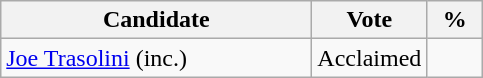<table class="wikitable">
<tr>
<th bgcolor="#DDDDFF" width="200px">Candidate</th>
<th bgcolor="#DDDDFF" width="50px">Vote</th>
<th bgcolor="#DDDDFF" width="30px">%</th>
</tr>
<tr>
<td><a href='#'>Joe Trasolini</a> (inc.)</td>
<td>Acclaimed</td>
<td></td>
</tr>
</table>
